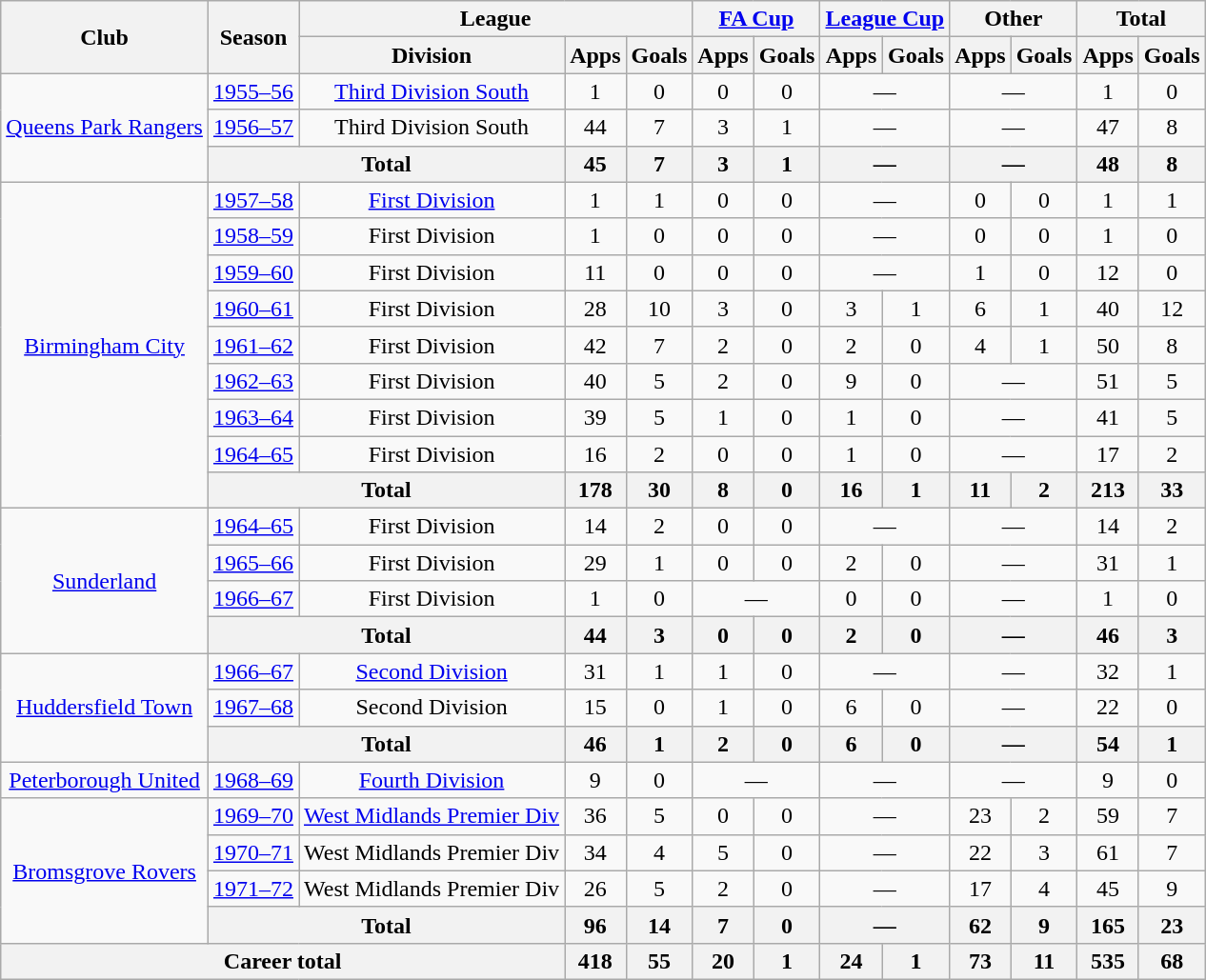<table class=wikitable style="text-align:center">
<tr>
<th rowspan="2">Club</th>
<th rowspan="2">Season</th>
<th colspan="3">League</th>
<th colspan="2"><a href='#'>FA Cup</a></th>
<th colspan="2"><a href='#'>League Cup</a></th>
<th colspan="2">Other</th>
<th colspan="2">Total</th>
</tr>
<tr>
<th>Division</th>
<th>Apps</th>
<th>Goals</th>
<th>Apps</th>
<th>Goals</th>
<th>Apps</th>
<th>Goals</th>
<th>Apps</th>
<th>Goals</th>
<th>Apps</th>
<th>Goals</th>
</tr>
<tr>
<td rowspan="3"><a href='#'>Queens Park Rangers</a></td>
<td><a href='#'>1955–56</a></td>
<td><a href='#'>Third Division South</a></td>
<td>1</td>
<td>0</td>
<td>0</td>
<td>0</td>
<td colspan="2">—</td>
<td colspan="2">—</td>
<td>1</td>
<td>0</td>
</tr>
<tr>
<td><a href='#'>1956–57</a></td>
<td>Third Division South</td>
<td>44</td>
<td>7</td>
<td>3</td>
<td>1</td>
<td colspan="2">—</td>
<td colspan="2">—</td>
<td>47</td>
<td>8</td>
</tr>
<tr>
<th colspan=2>Total</th>
<th>45</th>
<th>7</th>
<th>3</th>
<th>1</th>
<th colspan="2">—</th>
<th colspan="2">—</th>
<th>48</th>
<th>8</th>
</tr>
<tr>
<td rowspan="9"><a href='#'>Birmingham City</a></td>
<td><a href='#'>1957–58</a></td>
<td><a href='#'>First Division</a></td>
<td>1</td>
<td>1</td>
<td>0</td>
<td>0</td>
<td colspan="2">—</td>
<td>0</td>
<td>0</td>
<td>1</td>
<td>1</td>
</tr>
<tr>
<td><a href='#'>1958–59</a></td>
<td>First Division</td>
<td>1</td>
<td>0</td>
<td>0</td>
<td>0</td>
<td colspan="2">—</td>
<td>0</td>
<td>0</td>
<td>1</td>
<td>0</td>
</tr>
<tr>
<td><a href='#'>1959–60</a></td>
<td>First Division</td>
<td>11</td>
<td>0</td>
<td>0</td>
<td>0</td>
<td colspan="2">—</td>
<td>1</td>
<td>0</td>
<td>12</td>
<td>0</td>
</tr>
<tr>
<td><a href='#'>1960–61</a></td>
<td>First Division</td>
<td>28</td>
<td>10</td>
<td>3</td>
<td>0</td>
<td>3</td>
<td>1</td>
<td>6</td>
<td>1</td>
<td>40</td>
<td>12</td>
</tr>
<tr>
<td><a href='#'>1961–62</a></td>
<td>First Division</td>
<td>42</td>
<td>7</td>
<td>2</td>
<td>0</td>
<td>2</td>
<td>0</td>
<td>4</td>
<td>1</td>
<td>50</td>
<td>8</td>
</tr>
<tr>
<td><a href='#'>1962–63</a></td>
<td>First Division</td>
<td>40</td>
<td>5</td>
<td>2</td>
<td>0</td>
<td>9</td>
<td>0</td>
<td colspan="2">—</td>
<td>51</td>
<td>5</td>
</tr>
<tr>
<td><a href='#'>1963–64</a></td>
<td>First Division</td>
<td>39</td>
<td>5</td>
<td>1</td>
<td>0</td>
<td>1</td>
<td>0</td>
<td colspan="2">—</td>
<td>41</td>
<td>5</td>
</tr>
<tr>
<td><a href='#'>1964–65</a></td>
<td>First Division</td>
<td>16</td>
<td>2</td>
<td>0</td>
<td>0</td>
<td>1</td>
<td>0</td>
<td colspan="2">—</td>
<td>17</td>
<td>2</td>
</tr>
<tr>
<th colspan=2>Total</th>
<th>178</th>
<th>30</th>
<th>8</th>
<th>0</th>
<th>16</th>
<th>1</th>
<th>11</th>
<th>2</th>
<th>213</th>
<th>33</th>
</tr>
<tr>
<td rowspan="4"><a href='#'>Sunderland</a></td>
<td><a href='#'>1964–65</a></td>
<td>First Division</td>
<td>14</td>
<td>2</td>
<td>0</td>
<td>0</td>
<td colspan="2">—</td>
<td colspan="2">—</td>
<td>14</td>
<td>2</td>
</tr>
<tr>
<td><a href='#'>1965–66</a></td>
<td>First Division</td>
<td>29</td>
<td>1</td>
<td>0</td>
<td>0</td>
<td>2</td>
<td>0</td>
<td colspan="2">—</td>
<td>31</td>
<td>1</td>
</tr>
<tr>
<td><a href='#'>1966–67</a></td>
<td>First Division</td>
<td>1</td>
<td>0</td>
<td colspan="2">—</td>
<td>0</td>
<td>0</td>
<td colspan="2">—</td>
<td>1</td>
<td>0</td>
</tr>
<tr>
<th colspan=2>Total</th>
<th>44</th>
<th>3</th>
<th>0</th>
<th>0</th>
<th>2</th>
<th>0</th>
<th colspan="2">—</th>
<th>46</th>
<th>3</th>
</tr>
<tr>
<td rowspan="3"><a href='#'>Huddersfield Town</a></td>
<td><a href='#'>1966–67</a></td>
<td><a href='#'>Second Division</a></td>
<td>31</td>
<td>1</td>
<td>1</td>
<td>0</td>
<td colspan="2">—</td>
<td colspan="2">—</td>
<td>32</td>
<td>1</td>
</tr>
<tr>
<td><a href='#'>1967–68</a></td>
<td>Second Division</td>
<td>15</td>
<td>0</td>
<td>1</td>
<td>0</td>
<td>6</td>
<td>0</td>
<td colspan="2">—</td>
<td>22</td>
<td>0</td>
</tr>
<tr>
<th colspan=2>Total</th>
<th>46</th>
<th>1</th>
<th>2</th>
<th>0</th>
<th>6</th>
<th>0</th>
<th colspan="2">—</th>
<th>54</th>
<th>1</th>
</tr>
<tr>
<td><a href='#'>Peterborough United</a></td>
<td><a href='#'>1968–69</a></td>
<td><a href='#'>Fourth Division</a></td>
<td>9</td>
<td>0</td>
<td colspan="2">—</td>
<td colspan="2">—</td>
<td colspan="2">—</td>
<td>9</td>
<td>0</td>
</tr>
<tr>
<td rowspan="4"><a href='#'>Bromsgrove Rovers</a></td>
<td><a href='#'>1969–70</a></td>
<td><a href='#'>West Midlands Premier Div</a></td>
<td>36</td>
<td>5</td>
<td>0</td>
<td>0</td>
<td colspan="2">—</td>
<td>23</td>
<td>2</td>
<td>59</td>
<td>7</td>
</tr>
<tr>
<td><a href='#'>1970–71</a></td>
<td>West Midlands Premier Div</td>
<td>34</td>
<td>4</td>
<td>5</td>
<td>0</td>
<td colspan="2">—</td>
<td>22</td>
<td>3</td>
<td>61</td>
<td>7</td>
</tr>
<tr>
<td><a href='#'>1971–72</a></td>
<td>West Midlands Premier Div</td>
<td>26</td>
<td>5</td>
<td>2</td>
<td>0</td>
<td colspan="2">—</td>
<td>17</td>
<td>4</td>
<td>45</td>
<td>9</td>
</tr>
<tr>
<th colspan=2>Total</th>
<th>96</th>
<th>14</th>
<th>7</th>
<th>0</th>
<th colspan="2">—</th>
<th>62</th>
<th>9</th>
<th>165</th>
<th>23</th>
</tr>
<tr>
<th colspan=3>Career total</th>
<th>418</th>
<th>55</th>
<th>20</th>
<th>1</th>
<th>24</th>
<th>1</th>
<th>73</th>
<th>11</th>
<th>535</th>
<th>68</th>
</tr>
</table>
